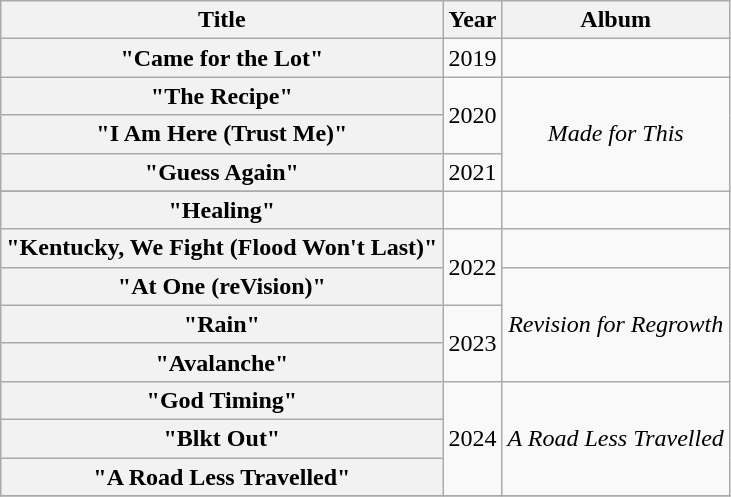<table class="wikitable plainrowheaders" style="text-align:center;">
<tr>
<th>Title</th>
<th>Year</th>
<th>Album</th>
</tr>
<tr>
<th scope="row">"Came for the Lot"<br></th>
<td>2019</td>
<td></td>
</tr>
<tr>
<th scope="row">"The Recipe"</th>
<td rowspan="2">2020</td>
<td rowspan="3"><em>Made for This</em></td>
</tr>
<tr>
<th scope="row">"I Am Here (Trust Me)"<br></th>
</tr>
<tr>
<th scope="row">"Guess Again"<br></th>
<td rowspan="2">2021</td>
</tr>
<tr>
</tr>
<tr>
<th scope="row">"Healing"<br></th>
<td></td>
</tr>
<tr>
<th scope="row">"Kentucky, We Fight (Flood Won't Last)"<br></th>
<td rowspan="2">2022</td>
<td></td>
</tr>
<tr>
<th scope="row">"At One (reVision)"</th>
<td rowspan="3"><em>Revision for Regrowth</em></td>
</tr>
<tr>
<th scope="row">"Rain"<br></th>
<td rowspan="2">2023</td>
</tr>
<tr>
<th scope="row">"Avalanche"<br></th>
</tr>
<tr>
<th scope="row">"God Timing"</th>
<td rowspan="3">2024</td>
<td rowspan="3"><em>A Road Less Travelled</em></td>
</tr>
<tr>
<th scope="row">"Blkt Out"<br></th>
</tr>
<tr>
<th scope="row">"A Road Less Travelled"</th>
</tr>
<tr>
</tr>
</table>
